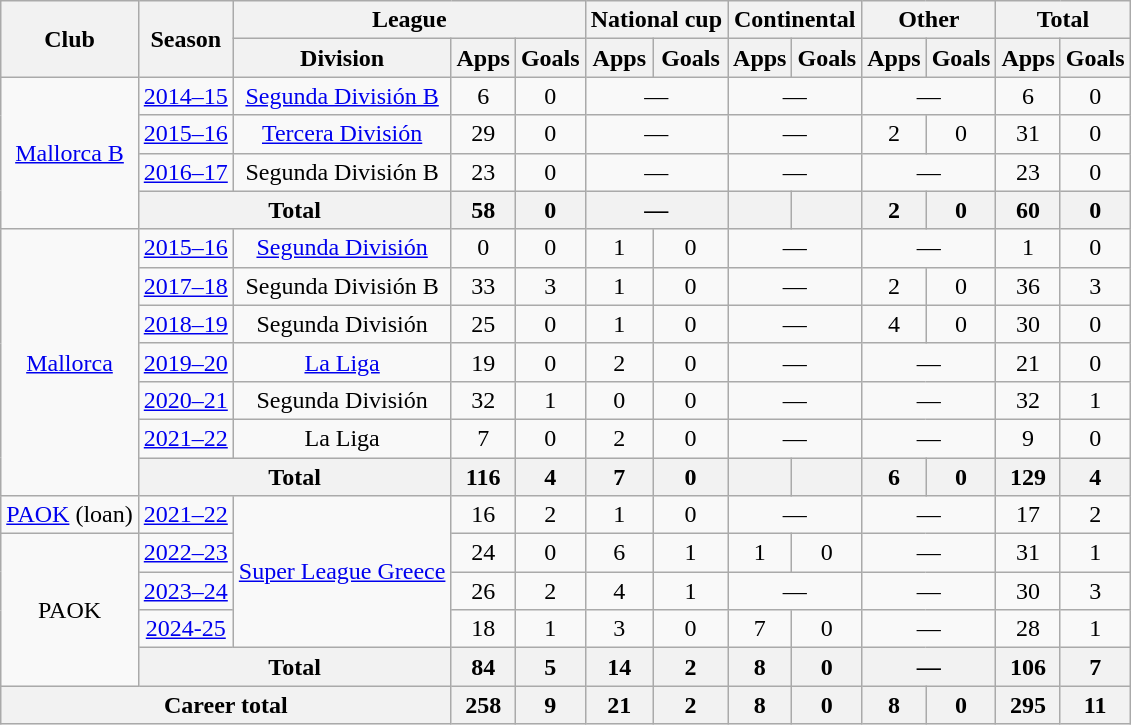<table class="wikitable" style="text-align:center">
<tr>
<th rowspan="2">Club</th>
<th rowspan="2">Season</th>
<th colspan="3">League</th>
<th colspan="2">National cup</th>
<th colspan="2">Continental</th>
<th colspan="2">Other</th>
<th colspan="2">Total</th>
</tr>
<tr>
<th>Division</th>
<th>Apps</th>
<th>Goals</th>
<th>Apps</th>
<th>Goals</th>
<th>Apps</th>
<th>Goals</th>
<th>Apps</th>
<th>Goals</th>
<th>Apps</th>
<th>Goals</th>
</tr>
<tr>
<td rowspan="4"><a href='#'>Mallorca B</a></td>
<td><a href='#'>2014–15</a></td>
<td><a href='#'>Segunda División B</a></td>
<td>6</td>
<td>0</td>
<td colspan="2">—</td>
<td colspan="2">—</td>
<td colspan="2">—</td>
<td>6</td>
<td>0</td>
</tr>
<tr>
<td><a href='#'>2015–16</a></td>
<td><a href='#'>Tercera División</a></td>
<td>29</td>
<td>0</td>
<td colspan="2">—</td>
<td colspan="2">—</td>
<td>2</td>
<td>0</td>
<td>31</td>
<td>0</td>
</tr>
<tr>
<td><a href='#'>2016–17</a></td>
<td>Segunda División B</td>
<td>23</td>
<td>0</td>
<td colspan="2">—</td>
<td colspan="2">—</td>
<td colspan="2">—</td>
<td>23</td>
<td>0</td>
</tr>
<tr>
<th colspan="2">Total</th>
<th>58</th>
<th>0</th>
<th colspan="2">—</th>
<th></th>
<th></th>
<th>2</th>
<th>0</th>
<th>60</th>
<th>0</th>
</tr>
<tr>
<td rowspan="7"><a href='#'>Mallorca</a></td>
<td><a href='#'>2015–16</a></td>
<td><a href='#'>Segunda División</a></td>
<td>0</td>
<td>0</td>
<td>1</td>
<td>0</td>
<td colspan="2">—</td>
<td colspan="2">—</td>
<td>1</td>
<td>0</td>
</tr>
<tr>
<td><a href='#'>2017–18</a></td>
<td>Segunda División B</td>
<td>33</td>
<td>3</td>
<td>1</td>
<td>0</td>
<td colspan="2">—</td>
<td>2</td>
<td>0</td>
<td>36</td>
<td>3</td>
</tr>
<tr>
<td><a href='#'>2018–19</a></td>
<td>Segunda División</td>
<td>25</td>
<td>0</td>
<td>1</td>
<td>0</td>
<td colspan="2">—</td>
<td>4</td>
<td>0</td>
<td>30</td>
<td>0</td>
</tr>
<tr>
<td><a href='#'>2019–20</a></td>
<td><a href='#'>La Liga</a></td>
<td>19</td>
<td>0</td>
<td>2</td>
<td>0</td>
<td colspan="2">—</td>
<td colspan="2">—</td>
<td>21</td>
<td>0</td>
</tr>
<tr>
<td><a href='#'>2020–21</a></td>
<td>Segunda División</td>
<td>32</td>
<td>1</td>
<td>0</td>
<td>0</td>
<td colspan="2">—</td>
<td colspan="2">—</td>
<td>32</td>
<td>1</td>
</tr>
<tr>
<td><a href='#'>2021–22</a></td>
<td>La Liga</td>
<td>7</td>
<td>0</td>
<td>2</td>
<td>0</td>
<td colspan="2">—</td>
<td colspan="2">—</td>
<td>9</td>
<td>0</td>
</tr>
<tr>
<th colspan="2">Total</th>
<th>116</th>
<th>4</th>
<th>7</th>
<th>0</th>
<th></th>
<th></th>
<th>6</th>
<th>0</th>
<th>129</th>
<th>4</th>
</tr>
<tr>
<td><a href='#'>PAOK</a> (loan)</td>
<td><a href='#'>2021–22</a></td>
<td rowspan="4"><a href='#'>Super League Greece</a></td>
<td>16</td>
<td>2</td>
<td>1</td>
<td>0</td>
<td colspan="2">—</td>
<td colspan="2">—</td>
<td>17</td>
<td>2</td>
</tr>
<tr>
<td rowspan="4">PAOK</td>
<td><a href='#'>2022–23</a></td>
<td>24</td>
<td>0</td>
<td>6</td>
<td>1</td>
<td>1</td>
<td>0</td>
<td colspan="2">—</td>
<td>31</td>
<td>1</td>
</tr>
<tr>
<td><a href='#'>2023–24</a></td>
<td>26</td>
<td>2</td>
<td>4</td>
<td>1</td>
<td colspan="2">—</td>
<td colspan="2">—</td>
<td>30</td>
<td>3</td>
</tr>
<tr>
<td><a href='#'>2024-25</a></td>
<td>18</td>
<td>1</td>
<td>3</td>
<td>0</td>
<td>7</td>
<td>0</td>
<td colspan="2">—</td>
<td>28</td>
<td>1</td>
</tr>
<tr>
<th colspan="2">Total</th>
<th>84</th>
<th>5</th>
<th>14</th>
<th>2</th>
<th>8</th>
<th>0</th>
<th colspan="2">—</th>
<th>106</th>
<th>7</th>
</tr>
<tr>
<th colspan="3">Career total</th>
<th>258</th>
<th>9</th>
<th>21</th>
<th>2</th>
<th>8</th>
<th>0</th>
<th>8</th>
<th>0</th>
<th>295</th>
<th>11</th>
</tr>
</table>
